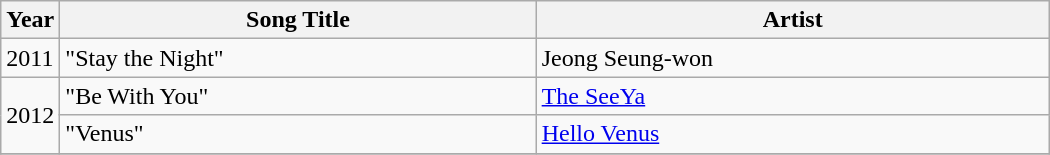<table class="wikitable" style="width:700px">
<tr>
<th width=10>Year</th>
<th>Song Title</th>
<th>Artist</th>
</tr>
<tr>
<td>2011</td>
<td>"Stay the Night"</td>
<td>Jeong Seung-won</td>
</tr>
<tr>
<td rowspan=2>2012</td>
<td>"Be With You"</td>
<td><a href='#'>The SeeYa</a></td>
</tr>
<tr>
<td>"Venus"</td>
<td><a href='#'>Hello Venus</a></td>
</tr>
<tr>
</tr>
</table>
